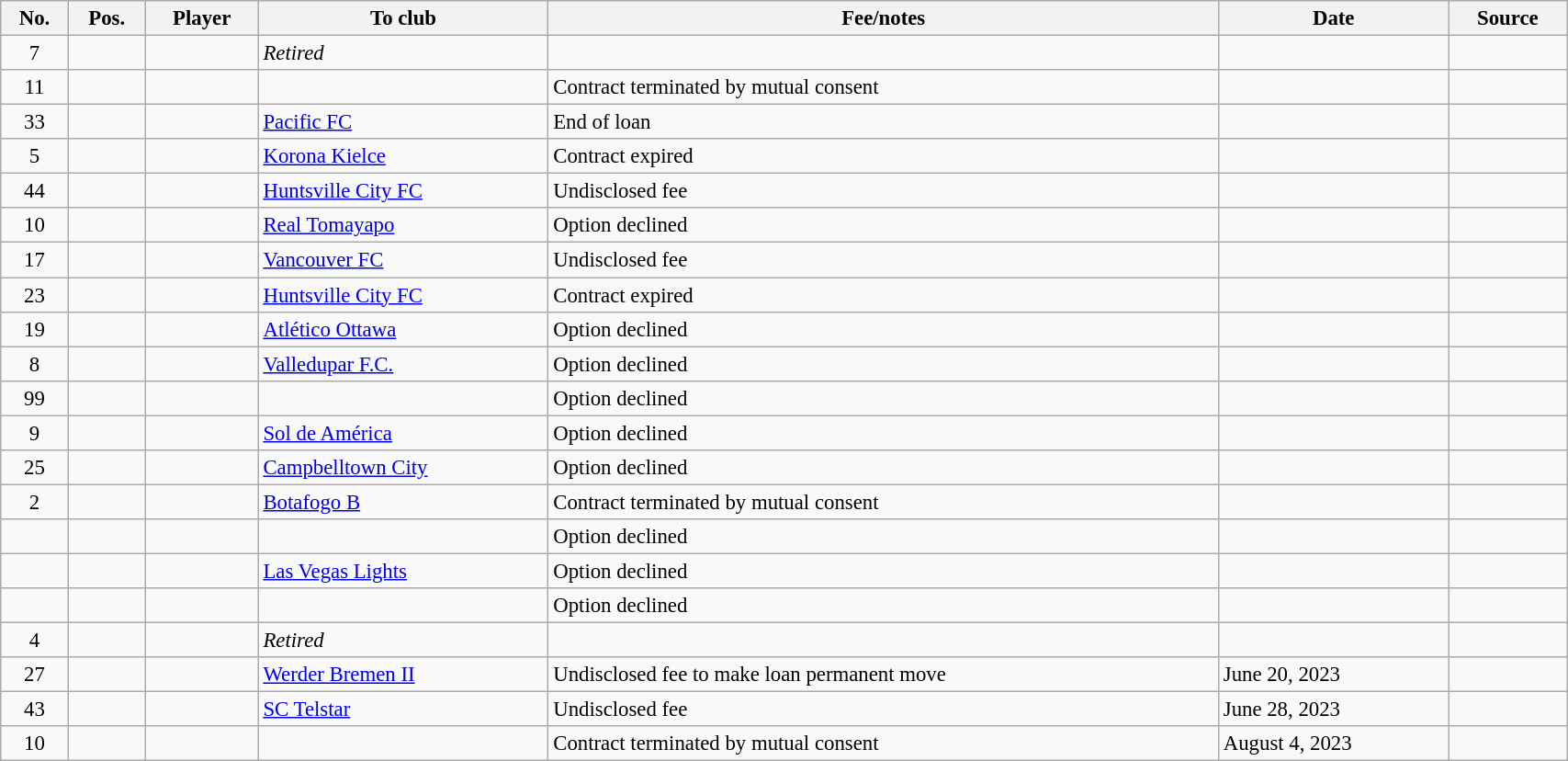<table class="wikitable sortable" style="width:90%; font-size:95%;">
<tr>
<th>No.</th>
<th>Pos.</th>
<th>Player</th>
<th>To club</th>
<th>Fee/notes</th>
<th>Date</th>
<th>Source</th>
</tr>
<tr>
<td style="text-align:center">7</td>
<td style="text-align:center"></td>
<td></td>
<td><em>Retired</em></td>
<td></td>
<td></td>
<td></td>
</tr>
<tr>
<td style="text-align:center">11</td>
<td style="text-align:center"></td>
<td></td>
<td></td>
<td>Contract terminated by mutual consent</td>
<td></td>
<td></td>
</tr>
<tr>
<td style="text-align:center">33</td>
<td style="text-align:center"></td>
<td></td>
<td> <a href='#'>Pacific FC</a></td>
<td>End of loan</td>
<td></td>
<td></td>
</tr>
<tr>
<td style="text-align:center">5</td>
<td style="text-align:center"></td>
<td></td>
<td> <a href='#'>Korona Kielce</a></td>
<td>Contract expired</td>
<td></td>
<td></td>
</tr>
<tr>
<td style="text-align:center">44</td>
<td style="text-align:center"></td>
<td></td>
<td> <a href='#'>Huntsville City FC</a></td>
<td>Undisclosed fee</td>
<td></td>
<td></td>
</tr>
<tr>
<td style="text-align:center">10</td>
<td style="text-align:center"></td>
<td></td>
<td> <a href='#'>Real Tomayapo</a></td>
<td>Option declined</td>
<td></td>
<td></td>
</tr>
<tr>
<td style="text-align:center">17</td>
<td style="text-align:center"></td>
<td></td>
<td> <a href='#'>Vancouver FC</a></td>
<td>Undisclosed fee</td>
<td></td>
<td></td>
</tr>
<tr>
<td style="text-align:center">23</td>
<td style="text-align:center"></td>
<td></td>
<td> <a href='#'>Huntsville City FC</a></td>
<td>Contract expired</td>
<td></td>
<td></td>
</tr>
<tr>
<td style="text-align:center">19</td>
<td style="text-align:center"></td>
<td></td>
<td> <a href='#'>Atlético Ottawa</a></td>
<td>Option declined</td>
<td></td>
<td></td>
</tr>
<tr>
<td style="text-align:center">8</td>
<td style="text-align:center"></td>
<td></td>
<td> <a href='#'>Valledupar F.C.</a></td>
<td>Option declined</td>
<td></td>
<td></td>
</tr>
<tr>
<td style="text-align:center">99</td>
<td style="text-align:center"></td>
<td></td>
<td></td>
<td>Option declined</td>
<td></td>
<td></td>
</tr>
<tr>
<td style="text-align:center">9</td>
<td style="text-align:center"></td>
<td></td>
<td> <a href='#'>Sol de América</a></td>
<td>Option declined</td>
<td></td>
<td></td>
</tr>
<tr>
<td style="text-align:center">25</td>
<td style="text-align:center"></td>
<td></td>
<td> <a href='#'>Campbelltown City</a></td>
<td>Option declined</td>
<td></td>
<td></td>
</tr>
<tr>
<td style="text-align:center">2</td>
<td style="text-align:center"></td>
<td></td>
<td> <a href='#'>Botafogo B</a></td>
<td>Contract terminated by mutual consent</td>
<td></td>
<td></td>
</tr>
<tr>
<td style="text-align:center"></td>
<td style="text-align:center"></td>
<td></td>
<td></td>
<td>Option declined</td>
<td></td>
<td></td>
</tr>
<tr>
<td style="text-align:center"></td>
<td style="text-align:center"></td>
<td></td>
<td> <a href='#'>Las Vegas Lights</a></td>
<td>Option declined</td>
<td></td>
<td></td>
</tr>
<tr>
<td style="text-align:center"></td>
<td style="text-align:center"></td>
<td></td>
<td></td>
<td>Option declined</td>
<td></td>
<td></td>
</tr>
<tr>
<td style="text-align:center">4</td>
<td style="text-align:center"></td>
<td></td>
<td><em>Retired</em></td>
<td></td>
<td></td>
<td></td>
</tr>
<tr>
<td style="text-align:center">27</td>
<td style="text-align:center"></td>
<td></td>
<td> <a href='#'>Werder Bremen II</a></td>
<td>Undisclosed fee to make loan permanent move</td>
<td>June 20, 2023</td>
<td></td>
</tr>
<tr>
<td style="text-align:center">43</td>
<td style="text-align:center"></td>
<td></td>
<td> <a href='#'>SC Telstar</a></td>
<td>Undisclosed fee</td>
<td>June 28, 2023</td>
<td></td>
</tr>
<tr>
<td style="text-align:center">10</td>
<td style="text-align:center"></td>
<td></td>
<td></td>
<td>Contract terminated by mutual consent</td>
<td>August 4, 2023</td>
<td></td>
</tr>
</table>
